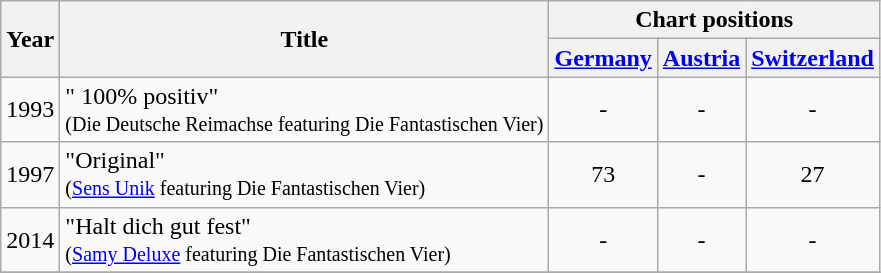<table class="wikitable">
<tr>
<th rowspan="2">Year</th>
<th rowspan="2">Title</th>
<th colspan="3">Chart positions</th>
</tr>
<tr>
<th><a href='#'>Germany</a></th>
<th><a href='#'>Austria</a></th>
<th><a href='#'>Switzerland</a></th>
</tr>
<tr>
<td>1993</td>
<td>"	100% positiv"<br><small>(Die Deutsche Reimachse featuring Die Fantastischen Vier)</small></td>
<td align="center">-</td>
<td align="center">-</td>
<td align="center">-</td>
</tr>
<tr>
<td>1997</td>
<td>"Original"<br><small>(<a href='#'>Sens Unik</a> featuring Die Fantastischen Vier)</small></td>
<td align="center">73</td>
<td align="center">-</td>
<td align="center">27</td>
</tr>
<tr>
<td>2014</td>
<td>"Halt dich gut fest"<br><small>(<a href='#'>Samy Deluxe</a> featuring Die Fantastischen Vier)</small></td>
<td align="center">-</td>
<td align="center">-</td>
<td align="center">-</td>
</tr>
<tr>
</tr>
</table>
